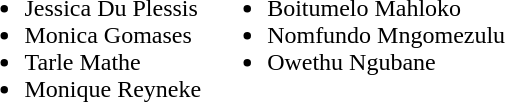<table>
<tr style="vertical-align:top">
<td><br><ul><li>Jessica Du Plessis</li><li>Monica Gomases</li><li>Tarle Mathe</li><li>Monique Reyneke</li></ul></td>
<td><br><ul><li>Boitumelo Mahloko</li><li>Nomfundo Mngomezulu</li><li>Owethu Ngubane</li></ul></td>
</tr>
</table>
